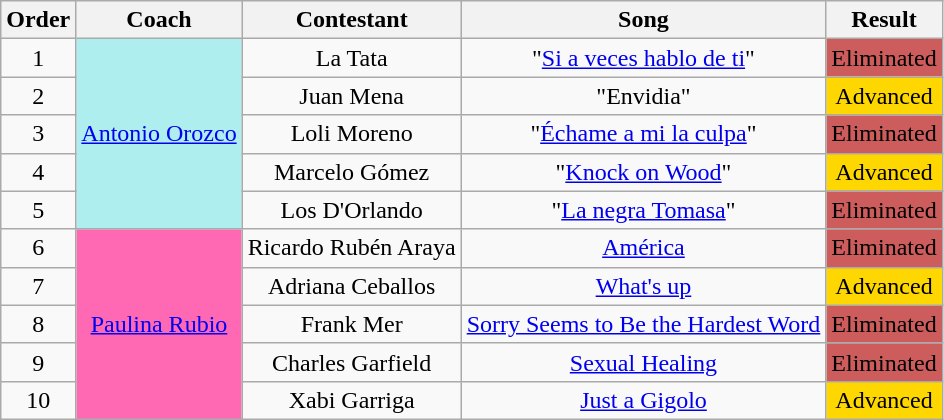<table class=wikitable>
<tr>
<th>Order</th>
<th>Coach</th>
<th>Contestant</th>
<th>Song</th>
<th>Result</th>
</tr>
<tr>
<td align=center>1</td>
<td rowspan=5 bgcolor=#AFEEEE align=center><a href='#'>Antonio Orozco</a></td>
<td align=center>La Tata</td>
<td align=center>"<a href='#'>Si a veces hablo de ti</a>"</td>
<td bgcolor=IndianRed align=center>Eliminated</td>
</tr>
<tr>
<td align=center>2</td>
<td align=center>Juan Mena</td>
<td align=center>"Envidia"</td>
<td bgcolor=gold align=center>Advanced</td>
</tr>
<tr>
<td align=center>3</td>
<td align=center>Loli Moreno</td>
<td align=center>"<a href='#'>Échame a mi la culpa</a>"</td>
<td bgcolor=IndianRed align=center>Eliminated</td>
</tr>
<tr>
<td align=center>4</td>
<td align=center>Marcelo Gómez</td>
<td align=center>"<a href='#'>Knock on Wood</a>"</td>
<td bgcolor=gold align=center>Advanced</td>
</tr>
<tr>
<td align=center>5</td>
<td align=center>Los D'Orlando</td>
<td align=center>"<a href='#'>La negra Tomasa</a>"</td>
<td bgcolor=IndianRed align=center>Eliminated</td>
</tr>
<tr>
<td align=center>6</td>
<td rowspan=5 bgcolor=#ff69b4 align=center><a href='#'>Paulina Rubio</a></td>
<td align=center>Ricardo Rubén Araya</td>
<td align=center><a href='#'>América</a></td>
<td bgcolor=IndianRed align=center>Eliminated</td>
</tr>
<tr>
<td align=center>7</td>
<td align=center>Adriana Ceballos</td>
<td align=center><a href='#'>What's up</a></td>
<td bgcolor=Gold align=center>Advanced</td>
</tr>
<tr>
<td align=center>8</td>
<td align=center>Frank Mer</td>
<td align=center><a href='#'>Sorry Seems to Be the Hardest Word</a></td>
<td bgcolor=IndianRed align=center>Eliminated</td>
</tr>
<tr>
<td align=center>9</td>
<td align=center>Charles Garfield</td>
<td align=center><a href='#'>Sexual Healing</a></td>
<td bgcolor=IndianRed align=center>Eliminated</td>
</tr>
<tr>
<td align=center>10</td>
<td align=center>Xabi Garriga</td>
<td align=center><a href='#'>Just a Gigolo</a></td>
<td bgcolor=Gold align=center>Advanced</td>
</tr>
</table>
